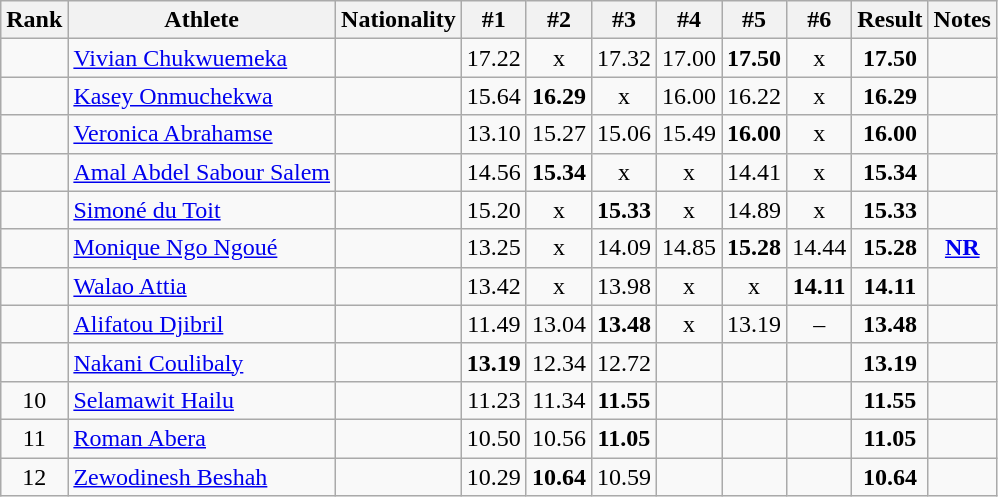<table class="wikitable sortable" style="text-align:center">
<tr>
<th>Rank</th>
<th>Athlete</th>
<th>Nationality</th>
<th>#1</th>
<th>#2</th>
<th>#3</th>
<th>#4</th>
<th>#5</th>
<th>#6</th>
<th>Result</th>
<th>Notes</th>
</tr>
<tr>
<td></td>
<td align="left"><a href='#'>Vivian Chukwuemeka</a></td>
<td align=left></td>
<td>17.22</td>
<td>x</td>
<td>17.32</td>
<td>17.00</td>
<td><strong>17.50</strong></td>
<td>x</td>
<td><strong>17.50</strong></td>
<td></td>
</tr>
<tr>
<td></td>
<td align="left"><a href='#'>Kasey Onmuchekwa</a></td>
<td align=left></td>
<td>15.64</td>
<td><strong>16.29</strong></td>
<td>x</td>
<td>16.00</td>
<td>16.22</td>
<td>x</td>
<td><strong>16.29</strong></td>
<td></td>
</tr>
<tr>
<td></td>
<td align="left"><a href='#'>Veronica Abrahamse</a></td>
<td align=left></td>
<td>13.10</td>
<td>15.27</td>
<td>15.06</td>
<td>15.49</td>
<td><strong>16.00</strong></td>
<td>x</td>
<td><strong>16.00</strong></td>
<td></td>
</tr>
<tr>
<td></td>
<td align="left"><a href='#'>Amal Abdel Sabour Salem</a></td>
<td align=left></td>
<td>14.56</td>
<td><strong>15.34</strong></td>
<td>x</td>
<td>x</td>
<td>14.41</td>
<td>x</td>
<td><strong>15.34</strong></td>
<td></td>
</tr>
<tr>
<td></td>
<td align="left"><a href='#'>Simoné du Toit</a></td>
<td align=left></td>
<td>15.20</td>
<td>x</td>
<td><strong>15.33</strong></td>
<td>x</td>
<td>14.89</td>
<td>x</td>
<td><strong>15.33</strong></td>
<td></td>
</tr>
<tr>
<td></td>
<td align="left"><a href='#'>Monique Ngo Ngoué</a></td>
<td align=left></td>
<td>13.25</td>
<td>x</td>
<td>14.09</td>
<td>14.85</td>
<td><strong>15.28</strong></td>
<td>14.44</td>
<td><strong>15.28</strong></td>
<td><strong><a href='#'>NR</a></strong></td>
</tr>
<tr>
<td></td>
<td align="left"><a href='#'>Walao Attia</a></td>
<td align=left></td>
<td>13.42</td>
<td>x</td>
<td>13.98</td>
<td>x</td>
<td>x</td>
<td><strong>14.11</strong></td>
<td><strong>14.11</strong></td>
<td></td>
</tr>
<tr>
<td></td>
<td align="left"><a href='#'>Alifatou Djibril</a></td>
<td align=left></td>
<td>11.49</td>
<td>13.04</td>
<td><strong>13.48</strong></td>
<td>x</td>
<td>13.19</td>
<td>–</td>
<td><strong>13.48</strong></td>
<td></td>
</tr>
<tr>
<td></td>
<td align="left"><a href='#'>Nakani Coulibaly</a></td>
<td align=left></td>
<td><strong>13.19</strong></td>
<td>12.34</td>
<td>12.72</td>
<td></td>
<td></td>
<td></td>
<td><strong>13.19</strong></td>
<td></td>
</tr>
<tr>
<td>10</td>
<td align="left"><a href='#'>Selamawit Hailu</a></td>
<td align=left></td>
<td>11.23</td>
<td>11.34</td>
<td><strong>11.55</strong></td>
<td></td>
<td></td>
<td></td>
<td><strong>11.55</strong></td>
<td></td>
</tr>
<tr>
<td>11</td>
<td align="left"><a href='#'>Roman Abera</a></td>
<td align=left></td>
<td>10.50</td>
<td>10.56</td>
<td><strong>11.05</strong></td>
<td></td>
<td></td>
<td></td>
<td><strong>11.05</strong></td>
<td></td>
</tr>
<tr>
<td>12</td>
<td align="left"><a href='#'>Zewodinesh Beshah</a></td>
<td align=left></td>
<td>10.29</td>
<td><strong>10.64</strong></td>
<td>10.59</td>
<td></td>
<td></td>
<td></td>
<td><strong>10.64</strong></td>
<td></td>
</tr>
</table>
